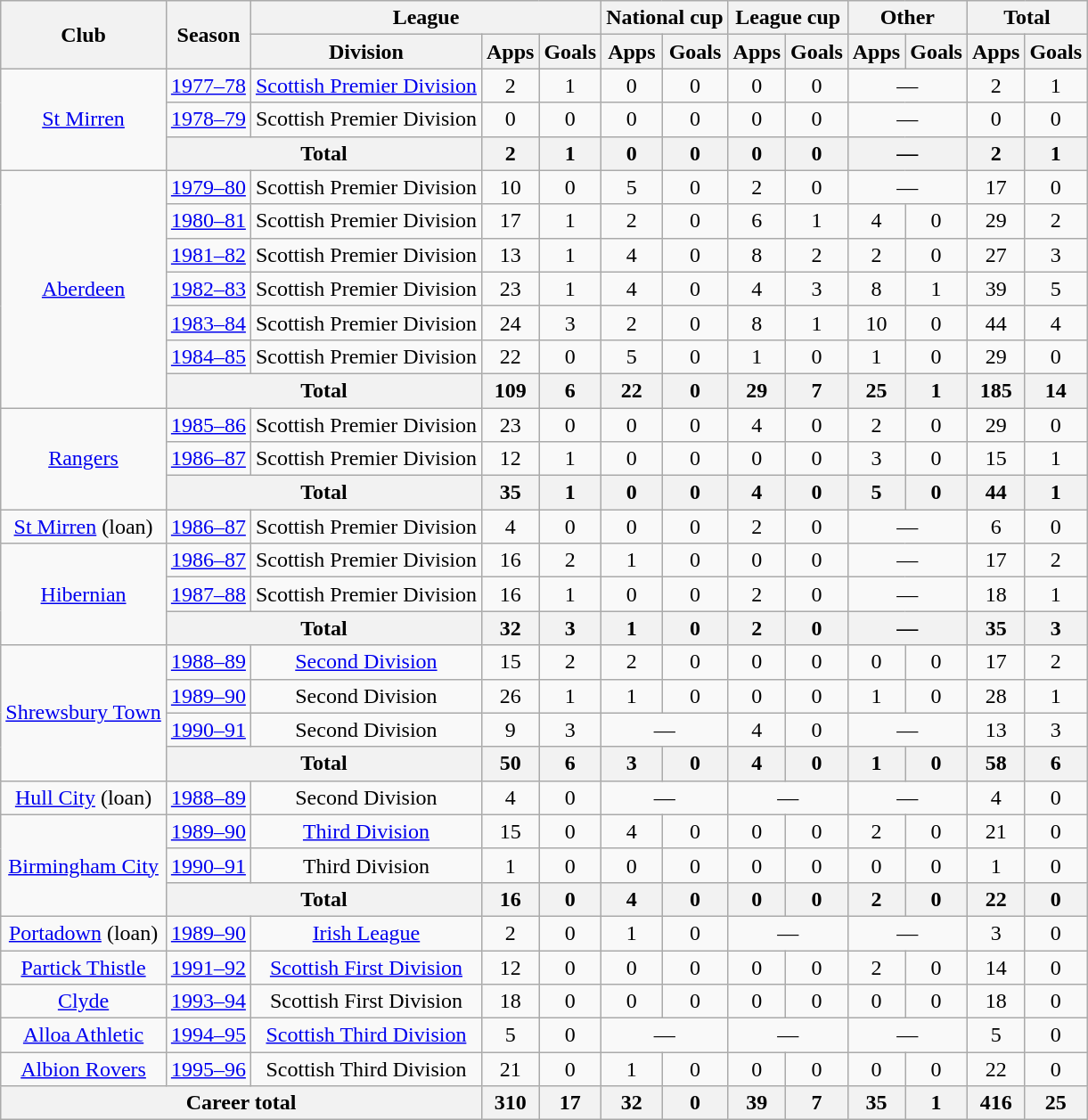<table class="wikitable" style="text-align:center">
<tr>
<th rowspan="2">Club</th>
<th rowspan="2">Season</th>
<th colspan="3">League</th>
<th colspan="2">National cup</th>
<th colspan="2">League cup</th>
<th colspan="2">Other</th>
<th colspan="2">Total</th>
</tr>
<tr>
<th>Division</th>
<th>Apps</th>
<th>Goals</th>
<th>Apps</th>
<th>Goals</th>
<th>Apps</th>
<th>Goals</th>
<th>Apps</th>
<th>Goals</th>
<th>Apps</th>
<th>Goals</th>
</tr>
<tr>
<td rowspan="3"><a href='#'>St Mirren</a></td>
<td><a href='#'>1977–78</a></td>
<td><a href='#'>Scottish Premier Division</a></td>
<td>2</td>
<td>1</td>
<td>0</td>
<td>0</td>
<td>0</td>
<td>0</td>
<td colspan="2">—</td>
<td>2</td>
<td>1</td>
</tr>
<tr>
<td><a href='#'>1978–79</a></td>
<td>Scottish Premier Division</td>
<td>0</td>
<td>0</td>
<td>0</td>
<td>0</td>
<td>0</td>
<td>0</td>
<td colspan="2">—</td>
<td>0</td>
<td>0</td>
</tr>
<tr>
<th colspan="2">Total</th>
<th>2</th>
<th>1</th>
<th>0</th>
<th>0</th>
<th>0</th>
<th>0</th>
<th colspan="2">—</th>
<th>2</th>
<th>1</th>
</tr>
<tr>
<td rowspan="7"><a href='#'>Aberdeen</a></td>
<td><a href='#'>1979–80</a></td>
<td>Scottish Premier Division</td>
<td>10</td>
<td>0</td>
<td>5</td>
<td>0</td>
<td>2</td>
<td>0</td>
<td colspan="2">—</td>
<td>17</td>
<td>0</td>
</tr>
<tr>
<td><a href='#'>1980–81</a></td>
<td>Scottish Premier Division</td>
<td>17</td>
<td>1</td>
<td>2</td>
<td>0</td>
<td>6</td>
<td>1</td>
<td>4</td>
<td>0</td>
<td>29</td>
<td>2</td>
</tr>
<tr>
<td><a href='#'>1981–82</a></td>
<td>Scottish Premier Division</td>
<td>13</td>
<td>1</td>
<td>4</td>
<td>0</td>
<td>8</td>
<td>2</td>
<td>2</td>
<td>0</td>
<td>27</td>
<td>3</td>
</tr>
<tr>
<td><a href='#'>1982–83</a></td>
<td>Scottish Premier Division</td>
<td>23</td>
<td>1</td>
<td>4</td>
<td>0</td>
<td>4</td>
<td>3</td>
<td>8</td>
<td>1</td>
<td>39</td>
<td>5</td>
</tr>
<tr>
<td><a href='#'>1983–84</a></td>
<td>Scottish Premier Division</td>
<td>24</td>
<td>3</td>
<td>2</td>
<td>0</td>
<td>8</td>
<td>1</td>
<td>10</td>
<td>0</td>
<td>44</td>
<td>4</td>
</tr>
<tr>
<td><a href='#'>1984–85</a></td>
<td>Scottish Premier Division</td>
<td>22</td>
<td>0</td>
<td>5</td>
<td>0</td>
<td>1</td>
<td>0</td>
<td>1</td>
<td>0</td>
<td>29</td>
<td>0</td>
</tr>
<tr>
<th colspan="2">Total</th>
<th>109</th>
<th>6</th>
<th>22</th>
<th>0</th>
<th>29</th>
<th>7</th>
<th>25</th>
<th>1</th>
<th>185</th>
<th>14</th>
</tr>
<tr>
<td rowspan="3"><a href='#'>Rangers</a></td>
<td><a href='#'>1985–86</a></td>
<td>Scottish Premier Division</td>
<td>23</td>
<td>0</td>
<td>0</td>
<td>0</td>
<td>4</td>
<td>0</td>
<td>2</td>
<td>0</td>
<td>29</td>
<td>0</td>
</tr>
<tr>
<td><a href='#'>1986–87</a></td>
<td>Scottish Premier Division</td>
<td>12</td>
<td>1</td>
<td>0</td>
<td>0</td>
<td>0</td>
<td>0</td>
<td>3</td>
<td>0</td>
<td>15</td>
<td>1</td>
</tr>
<tr>
<th colspan="2">Total</th>
<th>35</th>
<th>1</th>
<th>0</th>
<th>0</th>
<th>4</th>
<th>0</th>
<th>5</th>
<th>0</th>
<th>44</th>
<th>1</th>
</tr>
<tr>
<td><a href='#'>St Mirren</a> (loan)</td>
<td><a href='#'>1986–87</a></td>
<td>Scottish Premier Division</td>
<td>4</td>
<td>0</td>
<td>0</td>
<td>0</td>
<td>2</td>
<td>0</td>
<td colspan="2">—</td>
<td>6</td>
<td>0</td>
</tr>
<tr>
<td rowspan="3"><a href='#'>Hibernian</a></td>
<td><a href='#'>1986–87</a></td>
<td>Scottish Premier Division</td>
<td>16</td>
<td>2</td>
<td>1</td>
<td>0</td>
<td>0</td>
<td>0</td>
<td colspan="2">—</td>
<td>17</td>
<td>2</td>
</tr>
<tr>
<td><a href='#'>1987–88</a></td>
<td>Scottish Premier Division</td>
<td>16</td>
<td>1</td>
<td>0</td>
<td>0</td>
<td>2</td>
<td>0</td>
<td colspan="2">—</td>
<td>18</td>
<td>1</td>
</tr>
<tr>
<th colspan="2">Total</th>
<th>32</th>
<th>3</th>
<th>1</th>
<th>0</th>
<th>2</th>
<th>0</th>
<th colspan="2">—</th>
<th>35</th>
<th>3</th>
</tr>
<tr>
<td rowspan="4"><a href='#'>Shrewsbury Town</a></td>
<td><a href='#'>1988–89</a></td>
<td><a href='#'>Second Division</a></td>
<td>15</td>
<td>2</td>
<td>2</td>
<td>0</td>
<td>0</td>
<td>0</td>
<td>0</td>
<td>0</td>
<td>17</td>
<td>2</td>
</tr>
<tr>
<td><a href='#'>1989–90</a></td>
<td>Second Division</td>
<td>26</td>
<td>1</td>
<td>1</td>
<td>0</td>
<td>0</td>
<td>0</td>
<td>1</td>
<td>0</td>
<td>28</td>
<td>1</td>
</tr>
<tr>
<td><a href='#'>1990–91</a></td>
<td>Second Division</td>
<td>9</td>
<td>3</td>
<td colspan="2">—</td>
<td>4</td>
<td>0</td>
<td colspan="2">—</td>
<td>13</td>
<td>3</td>
</tr>
<tr>
<th colspan="2">Total</th>
<th>50</th>
<th>6</th>
<th>3</th>
<th>0</th>
<th>4</th>
<th>0</th>
<th>1</th>
<th>0</th>
<th>58</th>
<th>6</th>
</tr>
<tr>
<td><a href='#'>Hull City</a> (loan)</td>
<td><a href='#'>1988–89</a></td>
<td>Second Division</td>
<td>4</td>
<td>0</td>
<td colspan="2">—</td>
<td colspan="2">—</td>
<td colspan="2">—</td>
<td>4</td>
<td>0</td>
</tr>
<tr>
<td rowspan="3"><a href='#'>Birmingham City</a></td>
<td><a href='#'>1989–90</a></td>
<td><a href='#'>Third Division</a></td>
<td>15</td>
<td>0</td>
<td>4</td>
<td>0</td>
<td>0</td>
<td>0</td>
<td>2</td>
<td>0</td>
<td>21</td>
<td>0</td>
</tr>
<tr>
<td><a href='#'>1990–91</a></td>
<td>Third Division</td>
<td>1</td>
<td>0</td>
<td>0</td>
<td>0</td>
<td>0</td>
<td>0</td>
<td>0</td>
<td>0</td>
<td>1</td>
<td>0</td>
</tr>
<tr>
<th colspan="2">Total</th>
<th>16</th>
<th>0</th>
<th>4</th>
<th>0</th>
<th>0</th>
<th>0</th>
<th>2</th>
<th>0</th>
<th>22</th>
<th>0</th>
</tr>
<tr>
<td><a href='#'>Portadown</a> (loan)</td>
<td><a href='#'>1989–90</a></td>
<td><a href='#'>Irish League</a></td>
<td>2</td>
<td>0</td>
<td>1</td>
<td>0</td>
<td colspan="2">—</td>
<td colspan="2">—</td>
<td>3</td>
<td>0</td>
</tr>
<tr>
<td><a href='#'>Partick Thistle</a></td>
<td><a href='#'>1991–92</a></td>
<td><a href='#'>Scottish First Division</a></td>
<td>12</td>
<td>0</td>
<td>0</td>
<td>0</td>
<td>0</td>
<td>0</td>
<td>2</td>
<td>0</td>
<td>14</td>
<td>0</td>
</tr>
<tr>
<td><a href='#'>Clyde</a></td>
<td><a href='#'>1993–94</a></td>
<td>Scottish First Division</td>
<td>18</td>
<td>0</td>
<td>0</td>
<td>0</td>
<td>0</td>
<td>0</td>
<td>0</td>
<td>0</td>
<td>18</td>
<td>0</td>
</tr>
<tr>
<td><a href='#'>Alloa Athletic</a></td>
<td><a href='#'>1994–95</a></td>
<td><a href='#'>Scottish Third Division</a></td>
<td>5</td>
<td>0</td>
<td colspan="2">—</td>
<td colspan="2">—</td>
<td colspan="2">—</td>
<td>5</td>
<td>0</td>
</tr>
<tr>
<td><a href='#'>Albion Rovers</a></td>
<td><a href='#'>1995–96</a></td>
<td>Scottish Third Division</td>
<td>21</td>
<td>0</td>
<td>1</td>
<td>0</td>
<td>0</td>
<td>0</td>
<td>0</td>
<td>0</td>
<td>22</td>
<td>0</td>
</tr>
<tr>
<th colspan="3">Career total</th>
<th>310</th>
<th>17</th>
<th>32</th>
<th>0</th>
<th>39</th>
<th>7</th>
<th>35</th>
<th>1</th>
<th>416</th>
<th>25</th>
</tr>
</table>
